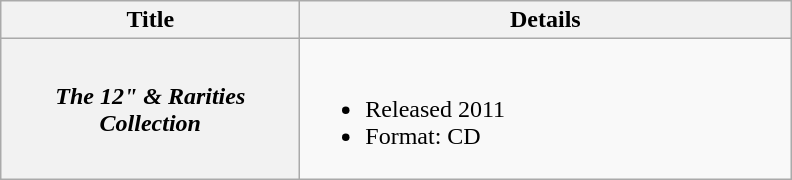<table class="wikitable plainrowheaders">
<tr>
<th scope="col" style="width:12em;">Title</th>
<th scope="col" style="width:20em;">Details</th>
</tr>
<tr>
<th scope="row"><em>The 12" & Rarities Collection</em></th>
<td><br><ul><li>Released 2011</li><li>Format: CD</li></ul></td>
</tr>
</table>
